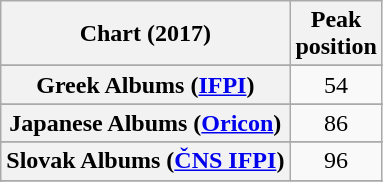<table class="wikitable sortable plainrowheaders" style="text-align:center">
<tr>
<th scope="col">Chart (2017)</th>
<th scope="col">Peak<br> position</th>
</tr>
<tr>
</tr>
<tr>
</tr>
<tr>
</tr>
<tr>
</tr>
<tr>
</tr>
<tr>
</tr>
<tr>
</tr>
<tr>
</tr>
<tr>
</tr>
<tr>
</tr>
<tr>
<th scope="row">Greek Albums (<a href='#'>IFPI</a>)</th>
<td>54</td>
</tr>
<tr>
</tr>
<tr>
</tr>
<tr>
<th scope="row">Japanese Albums (<a href='#'>Oricon</a>)</th>
<td>86</td>
</tr>
<tr>
</tr>
<tr>
</tr>
<tr>
</tr>
<tr>
<th scope="row">Slovak Albums (<a href='#'>ČNS IFPI</a>)</th>
<td>96</td>
</tr>
<tr>
</tr>
<tr>
</tr>
<tr>
</tr>
<tr>
</tr>
<tr>
</tr>
<tr>
</tr>
<tr>
</tr>
</table>
